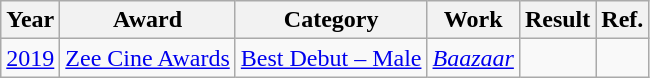<table class="wikitable">
<tr>
<th>Year</th>
<th>Award</th>
<th>Category</th>
<th>Work</th>
<th>Result</th>
<th class="unsortable">Ref.</th>
</tr>
<tr>
<td><a href='#'>2019</a></td>
<td><a href='#'>Zee Cine Awards</a></td>
<td><a href='#'>Best Debut – Male</a></td>
<td><em><a href='#'>Baazaar</a></em></td>
<td></td>
<td></td>
</tr>
</table>
